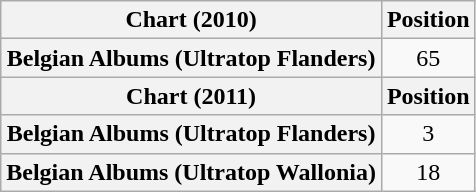<table class="wikitable plainrowheaders" style="text-align:center">
<tr>
<th>Chart (2010)</th>
<th>Position</th>
</tr>
<tr>
<th scope="row">Belgian Albums (Ultratop Flanders)</th>
<td>65</td>
</tr>
<tr>
<th>Chart (2011)</th>
<th>Position</th>
</tr>
<tr>
<th scope="row">Belgian Albums (Ultratop Flanders)</th>
<td>3</td>
</tr>
<tr>
<th scope="row">Belgian Albums (Ultratop Wallonia)</th>
<td>18</td>
</tr>
</table>
